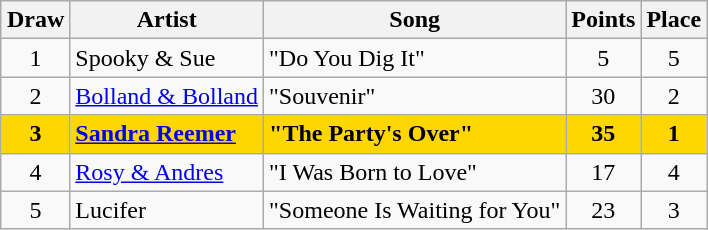<table class="sortable wikitable" style="margin: 1em auto 1em auto; text-align:center">
<tr>
<th>Draw</th>
<th>Artist</th>
<th>Song</th>
<th>Points</th>
<th>Place</th>
</tr>
<tr>
<td>1</td>
<td align="left">Spooky & Sue</td>
<td align="left">"Do You Dig It"</td>
<td>5</td>
<td>5</td>
</tr>
<tr>
<td>2</td>
<td align="left"><a href='#'>Bolland & Bolland</a></td>
<td align="left">"Souvenir"</td>
<td>30</td>
<td>2</td>
</tr>
<tr style="font-weight:bold; background:gold;">
<td>3</td>
<td align="left"><a href='#'>Sandra Reemer</a></td>
<td align="left">"The Party's Over"</td>
<td>35</td>
<td>1</td>
</tr>
<tr>
<td>4</td>
<td align="left"><a href='#'>Rosy & Andres</a></td>
<td align="left">"I Was Born to Love"</td>
<td>17</td>
<td>4</td>
</tr>
<tr>
<td>5</td>
<td align="left">Lucifer</td>
<td align="left">"Someone Is Waiting for You"</td>
<td>23</td>
<td>3</td>
</tr>
</table>
